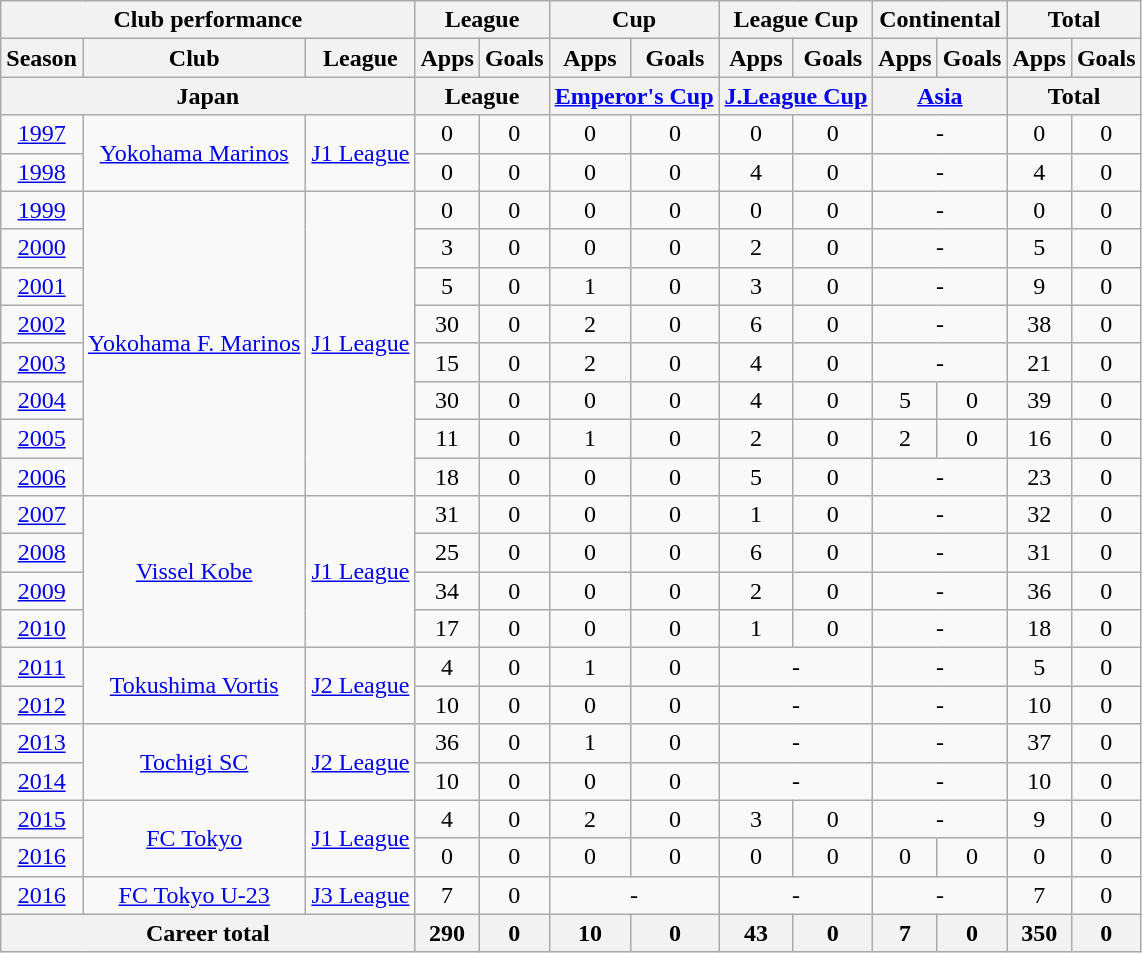<table class="wikitable" style="text-align:center">
<tr>
<th colspan=3>Club performance</th>
<th colspan=2>League</th>
<th colspan=2>Cup</th>
<th colspan=2>League Cup</th>
<th colspan=2>Continental</th>
<th colspan=2>Total</th>
</tr>
<tr>
<th>Season</th>
<th>Club</th>
<th>League</th>
<th>Apps</th>
<th>Goals</th>
<th>Apps</th>
<th>Goals</th>
<th>Apps</th>
<th>Goals</th>
<th>Apps</th>
<th>Goals</th>
<th>Apps</th>
<th>Goals</th>
</tr>
<tr>
<th colspan=3>Japan</th>
<th colspan=2>League</th>
<th colspan=2><a href='#'>Emperor's Cup</a></th>
<th colspan=2><a href='#'>J.League Cup</a></th>
<th colspan=2><a href='#'>Asia</a></th>
<th colspan=2>Total</th>
</tr>
<tr>
<td><a href='#'>1997</a></td>
<td rowspan="2"><a href='#'>Yokohama Marinos</a></td>
<td rowspan="2"><a href='#'>J1 League</a></td>
<td>0</td>
<td>0</td>
<td>0</td>
<td>0</td>
<td>0</td>
<td>0</td>
<td colspan="2">-</td>
<td>0</td>
<td>0</td>
</tr>
<tr>
<td><a href='#'>1998</a></td>
<td>0</td>
<td>0</td>
<td>0</td>
<td>0</td>
<td>4</td>
<td>0</td>
<td colspan="2">-</td>
<td>4</td>
<td>0</td>
</tr>
<tr>
<td><a href='#'>1999</a></td>
<td rowspan="8"><a href='#'>Yokohama F. Marinos</a></td>
<td rowspan="8"><a href='#'>J1 League</a></td>
<td>0</td>
<td>0</td>
<td>0</td>
<td>0</td>
<td>0</td>
<td>0</td>
<td colspan="2">-</td>
<td>0</td>
<td>0</td>
</tr>
<tr>
<td><a href='#'>2000</a></td>
<td>3</td>
<td>0</td>
<td>0</td>
<td>0</td>
<td>2</td>
<td>0</td>
<td colspan="2">-</td>
<td>5</td>
<td>0</td>
</tr>
<tr>
<td><a href='#'>2001</a></td>
<td>5</td>
<td>0</td>
<td>1</td>
<td>0</td>
<td>3</td>
<td>0</td>
<td colspan="2">-</td>
<td>9</td>
<td>0</td>
</tr>
<tr>
<td><a href='#'>2002</a></td>
<td>30</td>
<td>0</td>
<td>2</td>
<td>0</td>
<td>6</td>
<td>0</td>
<td colspan="2">-</td>
<td>38</td>
<td>0</td>
</tr>
<tr>
<td><a href='#'>2003</a></td>
<td>15</td>
<td>0</td>
<td>2</td>
<td>0</td>
<td>4</td>
<td>0</td>
<td colspan="2">-</td>
<td>21</td>
<td>0</td>
</tr>
<tr>
<td><a href='#'>2004</a></td>
<td>30</td>
<td>0</td>
<td>0</td>
<td>0</td>
<td>4</td>
<td>0</td>
<td>5</td>
<td>0</td>
<td>39</td>
<td>0</td>
</tr>
<tr>
<td><a href='#'>2005</a></td>
<td>11</td>
<td>0</td>
<td>1</td>
<td>0</td>
<td>2</td>
<td>0</td>
<td>2</td>
<td>0</td>
<td>16</td>
<td>0</td>
</tr>
<tr>
<td><a href='#'>2006</a></td>
<td>18</td>
<td>0</td>
<td>0</td>
<td>0</td>
<td>5</td>
<td>0</td>
<td colspan="2">-</td>
<td>23</td>
<td>0</td>
</tr>
<tr>
<td><a href='#'>2007</a></td>
<td rowspan="4"><a href='#'>Vissel Kobe</a></td>
<td rowspan="4"><a href='#'>J1 League</a></td>
<td>31</td>
<td>0</td>
<td>0</td>
<td>0</td>
<td>1</td>
<td>0</td>
<td colspan="2">-</td>
<td>32</td>
<td>0</td>
</tr>
<tr>
<td><a href='#'>2008</a></td>
<td>25</td>
<td>0</td>
<td>0</td>
<td>0</td>
<td>6</td>
<td>0</td>
<td colspan="2">-</td>
<td>31</td>
<td>0</td>
</tr>
<tr>
<td><a href='#'>2009</a></td>
<td>34</td>
<td>0</td>
<td>0</td>
<td>0</td>
<td>2</td>
<td>0</td>
<td colspan="2">-</td>
<td>36</td>
<td>0</td>
</tr>
<tr>
<td><a href='#'>2010</a></td>
<td>17</td>
<td>0</td>
<td>0</td>
<td>0</td>
<td>1</td>
<td>0</td>
<td colspan="2">-</td>
<td>18</td>
<td>0</td>
</tr>
<tr>
<td><a href='#'>2011</a></td>
<td rowspan="2"><a href='#'>Tokushima Vortis</a></td>
<td rowspan="2"><a href='#'>J2 League</a></td>
<td>4</td>
<td>0</td>
<td>1</td>
<td>0</td>
<td colspan="2">-</td>
<td colspan="2">-</td>
<td>5</td>
<td>0</td>
</tr>
<tr>
<td><a href='#'>2012</a></td>
<td>10</td>
<td>0</td>
<td>0</td>
<td>0</td>
<td colspan="2">-</td>
<td colspan="2">-</td>
<td>10</td>
<td>0</td>
</tr>
<tr>
<td><a href='#'>2013</a></td>
<td rowspan="2"><a href='#'>Tochigi SC</a></td>
<td rowspan="2"><a href='#'>J2 League</a></td>
<td>36</td>
<td>0</td>
<td>1</td>
<td>0</td>
<td colspan="2">-</td>
<td colspan="2">-</td>
<td>37</td>
<td>0</td>
</tr>
<tr>
<td><a href='#'>2014</a></td>
<td>10</td>
<td>0</td>
<td>0</td>
<td>0</td>
<td colspan="2">-</td>
<td colspan="2">-</td>
<td>10</td>
<td>0</td>
</tr>
<tr>
<td><a href='#'>2015</a></td>
<td rowspan="2"><a href='#'>FC Tokyo</a></td>
<td rowspan="2"><a href='#'>J1 League</a></td>
<td>4</td>
<td>0</td>
<td>2</td>
<td>0</td>
<td>3</td>
<td>0</td>
<td colspan="2">-</td>
<td>9</td>
<td>0</td>
</tr>
<tr>
<td><a href='#'>2016</a></td>
<td>0</td>
<td>0</td>
<td>0</td>
<td>0</td>
<td>0</td>
<td>0</td>
<td>0</td>
<td>0</td>
<td>0</td>
<td>0</td>
</tr>
<tr>
<td><a href='#'>2016</a></td>
<td><a href='#'>FC Tokyo U-23</a></td>
<td><a href='#'>J3 League</a></td>
<td>7</td>
<td>0</td>
<td colspan="2">-</td>
<td colspan="2">-</td>
<td colspan="2">-</td>
<td>7</td>
<td>0</td>
</tr>
<tr>
<th colspan=3>Career total</th>
<th>290</th>
<th>0</th>
<th>10</th>
<th>0</th>
<th>43</th>
<th>0</th>
<th>7</th>
<th>0</th>
<th>350</th>
<th>0</th>
</tr>
</table>
